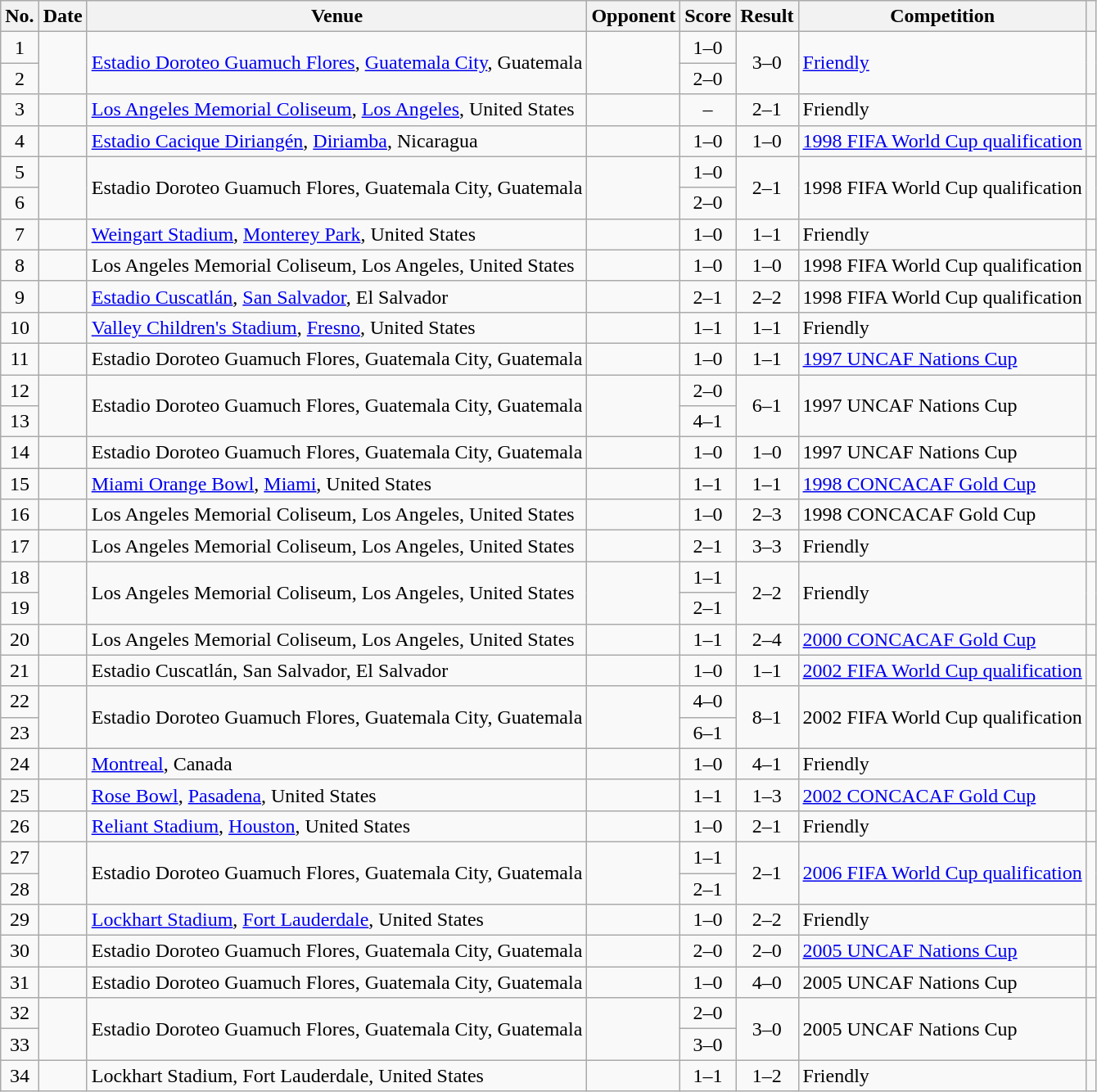<table class="wikitable sortable">
<tr>
<th scope="col">No.</th>
<th scope="col">Date</th>
<th scope="col">Venue</th>
<th scope="col">Opponent</th>
<th scope="col">Score</th>
<th scope="col">Result</th>
<th scope="col">Competition</th>
<th scope="col" class="unsortable"></th>
</tr>
<tr>
<td style="text-align:center">1</td>
<td rowspan="2"></td>
<td rowspan="2"><a href='#'>Estadio Doroteo Guamuch Flores</a>, <a href='#'>Guatemala City</a>, Guatemala</td>
<td rowspan="2"></td>
<td style="text-align:center">1–0</td>
<td rowspan="2" style="text-align:center">3–0</td>
<td rowspan="2"><a href='#'>Friendly</a></td>
<td rowspan="2"></td>
</tr>
<tr>
<td style="text-align:center">2</td>
<td style="text-align:center">2–0</td>
</tr>
<tr>
<td style="text-align:center">3</td>
<td></td>
<td><a href='#'>Los Angeles Memorial Coliseum</a>, <a href='#'>Los Angeles</a>, United States</td>
<td></td>
<td style="text-align:center">–</td>
<td style="text-align:center">2–1</td>
<td>Friendly</td>
<td></td>
</tr>
<tr>
<td style="text-align:center">4</td>
<td></td>
<td><a href='#'>Estadio Cacique Diriangén</a>, <a href='#'>Diriamba</a>, Nicaragua</td>
<td></td>
<td style="text-align:center">1–0</td>
<td style="text-align:center">1–0</td>
<td><a href='#'>1998 FIFA World Cup qualification</a></td>
<td></td>
</tr>
<tr>
<td style="text-align:center">5</td>
<td rowspan="2"></td>
<td rowspan="2">Estadio Doroteo Guamuch Flores, Guatemala City, Guatemala</td>
<td rowspan="2"></td>
<td style="text-align:center">1–0</td>
<td rowspan="2" style="text-align:center">2–1</td>
<td rowspan="2">1998 FIFA World Cup qualification</td>
<td rowspan="2"></td>
</tr>
<tr>
<td style="text-align:center">6</td>
<td style="text-align:center">2–0</td>
</tr>
<tr>
<td style="text-align:center">7</td>
<td></td>
<td><a href='#'>Weingart Stadium</a>, <a href='#'>Monterey Park</a>, United States</td>
<td></td>
<td style="text-align:center">1–0</td>
<td style="text-align:center">1–1</td>
<td>Friendly</td>
<td></td>
</tr>
<tr>
<td style="text-align:center">8</td>
<td></td>
<td>Los Angeles Memorial Coliseum, Los Angeles, United States</td>
<td></td>
<td style="text-align:center">1–0</td>
<td style="text-align:center">1–0</td>
<td>1998 FIFA World Cup qualification</td>
<td></td>
</tr>
<tr>
<td style="text-align:center">9</td>
<td></td>
<td><a href='#'>Estadio Cuscatlán</a>, <a href='#'>San Salvador</a>, El Salvador</td>
<td></td>
<td style="text-align:center">2–1</td>
<td style="text-align:center">2–2</td>
<td>1998 FIFA World Cup qualification</td>
<td></td>
</tr>
<tr>
<td style="text-align:center">10</td>
<td></td>
<td><a href='#'>Valley Children's Stadium</a>, <a href='#'>Fresno</a>, United States</td>
<td></td>
<td style="text-align:center">1–1</td>
<td style="text-align:center">1–1</td>
<td>Friendly</td>
<td></td>
</tr>
<tr>
<td style="text-align:center">11</td>
<td></td>
<td>Estadio Doroteo Guamuch Flores, Guatemala City, Guatemala</td>
<td></td>
<td style="text-align:center">1–0</td>
<td style="text-align:center">1–1</td>
<td><a href='#'>1997 UNCAF Nations Cup</a></td>
<td></td>
</tr>
<tr>
<td style="text-align:center">12</td>
<td rowspan="2"></td>
<td rowspan="2">Estadio Doroteo Guamuch Flores, Guatemala City, Guatemala</td>
<td rowspan="2"></td>
<td style="text-align:center">2–0</td>
<td rowspan="2" style="text-align:center">6–1</td>
<td rowspan="2">1997 UNCAF Nations Cup</td>
<td rowspan="2"></td>
</tr>
<tr>
<td style="text-align:center">13</td>
<td style="text-align:center">4–1</td>
</tr>
<tr>
<td style="text-align:center">14</td>
<td></td>
<td>Estadio Doroteo Guamuch Flores, Guatemala City, Guatemala</td>
<td></td>
<td style="text-align:center">1–0</td>
<td style="text-align:center">1–0</td>
<td>1997 UNCAF Nations Cup</td>
<td></td>
</tr>
<tr>
<td style="text-align:center">15</td>
<td></td>
<td><a href='#'>Miami Orange Bowl</a>, <a href='#'>Miami</a>, United States</td>
<td></td>
<td style="text-align:center">1–1</td>
<td style="text-align:center">1–1</td>
<td><a href='#'>1998 CONCACAF Gold Cup</a></td>
<td></td>
</tr>
<tr>
<td style="text-align:center">16</td>
<td></td>
<td>Los Angeles Memorial Coliseum, Los Angeles, United States</td>
<td></td>
<td style="text-align:center">1–0</td>
<td style="text-align:center">2–3</td>
<td>1998 CONCACAF Gold Cup</td>
<td></td>
</tr>
<tr>
<td style="text-align:center">17</td>
<td></td>
<td>Los Angeles Memorial Coliseum, Los Angeles, United States</td>
<td></td>
<td style="text-align:center">2–1</td>
<td style="text-align:center">3–3</td>
<td>Friendly</td>
<td></td>
</tr>
<tr>
<td style="text-align:center">18</td>
<td rowspan="2"></td>
<td rowspan="2">Los Angeles Memorial Coliseum, Los Angeles, United States</td>
<td rowspan="2"></td>
<td style="text-align:center">1–1</td>
<td rowspan="2" style="text-align:center">2–2</td>
<td rowspan="2">Friendly</td>
<td rowspan="2"></td>
</tr>
<tr>
<td style="text-align:center">19</td>
<td style="text-align:center">2–1</td>
</tr>
<tr>
<td style="text-align:center">20</td>
<td></td>
<td>Los Angeles Memorial Coliseum, Los Angeles, United States</td>
<td></td>
<td style="text-align:center">1–1</td>
<td style="text-align:center">2–4</td>
<td><a href='#'>2000 CONCACAF Gold Cup</a></td>
<td></td>
</tr>
<tr>
<td style="text-align:center">21</td>
<td></td>
<td>Estadio Cuscatlán, San Salvador, El Salvador</td>
<td></td>
<td style="text-align:center">1–0</td>
<td style="text-align:center">1–1</td>
<td><a href='#'>2002 FIFA World Cup qualification</a></td>
<td></td>
</tr>
<tr>
<td style="text-align:center">22</td>
<td rowspan="2"></td>
<td rowspan="2">Estadio Doroteo Guamuch Flores, Guatemala City, Guatemala</td>
<td rowspan="2"></td>
<td style="text-align:center">4–0</td>
<td rowspan="2" style="text-align:center">8–1</td>
<td rowspan="2">2002 FIFA World Cup qualification</td>
<td rowspan="2"></td>
</tr>
<tr>
<td style="text-align:center">23</td>
<td style="text-align:center">6–1</td>
</tr>
<tr>
<td style="text-align:center">24</td>
<td></td>
<td><a href='#'>Montreal</a>, Canada</td>
<td></td>
<td style="text-align:center">1–0</td>
<td style="text-align:center">4–1</td>
<td>Friendly</td>
<td></td>
</tr>
<tr>
<td style="text-align:center">25</td>
<td></td>
<td><a href='#'>Rose Bowl</a>, <a href='#'>Pasadena</a>, United States</td>
<td></td>
<td style="text-align:center">1–1</td>
<td style="text-align:center">1–3</td>
<td><a href='#'>2002 CONCACAF Gold Cup</a></td>
<td></td>
</tr>
<tr>
<td style="text-align:center">26</td>
<td></td>
<td><a href='#'>Reliant Stadium</a>, <a href='#'>Houston</a>, United States</td>
<td></td>
<td style="text-align:center">1–0</td>
<td style="text-align:center">2–1</td>
<td>Friendly</td>
<td></td>
</tr>
<tr>
<td style="text-align:center">27</td>
<td rowspan="2"></td>
<td rowspan="2">Estadio Doroteo Guamuch Flores, Guatemala City, Guatemala</td>
<td rowspan="2"></td>
<td style="text-align:center">1–1</td>
<td rowspan="2" style="text-align:center">2–1</td>
<td rowspan="2"><a href='#'>2006 FIFA World Cup qualification</a></td>
<td rowspan="2"></td>
</tr>
<tr>
<td style="text-align:center">28</td>
<td style="text-align:center">2–1</td>
</tr>
<tr>
<td style="text-align:center">29</td>
<td></td>
<td><a href='#'>Lockhart Stadium</a>, <a href='#'>Fort Lauderdale</a>, United States</td>
<td></td>
<td style="text-align:center">1–0</td>
<td style="text-align:center">2–2</td>
<td>Friendly</td>
<td></td>
</tr>
<tr>
<td style="text-align:center">30</td>
<td></td>
<td>Estadio Doroteo Guamuch Flores, Guatemala City, Guatemala</td>
<td></td>
<td style="text-align:center">2–0</td>
<td style="text-align:center">2–0</td>
<td><a href='#'>2005 UNCAF Nations Cup</a></td>
<td></td>
</tr>
<tr>
<td style="text-align:center">31</td>
<td></td>
<td>Estadio Doroteo Guamuch Flores, Guatemala City, Guatemala</td>
<td></td>
<td style="text-align:center">1–0</td>
<td style="text-align:center">4–0</td>
<td>2005 UNCAF Nations Cup</td>
<td></td>
</tr>
<tr>
<td style="text-align:center">32</td>
<td rowspan="2"></td>
<td rowspan="2">Estadio Doroteo Guamuch Flores, Guatemala City, Guatemala</td>
<td rowspan="2"></td>
<td style="text-align:center">2–0</td>
<td rowspan="2" style="text-align:center">3–0</td>
<td rowspan="2">2005 UNCAF Nations Cup</td>
<td rowspan="2"></td>
</tr>
<tr>
<td style="text-align:center">33</td>
<td style="text-align:center">3–0</td>
</tr>
<tr>
<td style="text-align:center">34</td>
<td></td>
<td>Lockhart Stadium, Fort Lauderdale, United States</td>
<td></td>
<td style="text-align:center">1–1</td>
<td style="text-align:center">1–2</td>
<td>Friendly</td>
<td></td>
</tr>
</table>
